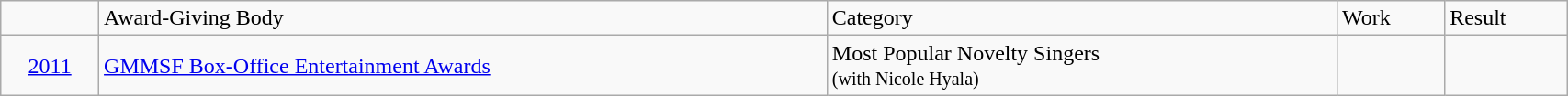<table width="90%" class="wikitable sortable">
<tr>
<td></td>
<td>Award-Giving Body</td>
<td>Category</td>
<td>Work</td>
<td>Result</td>
</tr>
<tr>
<td rowspan="1" align="center"><a href='#'>2011</a></td>
<td rowspan="1" align="left"><a href='#'>GMMSF Box-Office Entertainment Awards</a></td>
<td align="left">Most Popular Novelty Singers <br> <small>(with Nicole Hyala)</small></td>
<td align="center"></td>
<td></td>
</tr>
</table>
